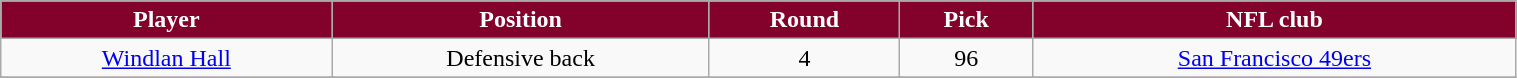<table class="wikitable" width="80%">
<tr align="center"  style="background:#82022c;color:#FFFFFF;">
<td><strong>Player</strong></td>
<td><strong>Position</strong></td>
<td><strong>Round</strong></td>
<td><strong>Pick</strong></td>
<td><strong>NFL club</strong></td>
</tr>
<tr align="center" bgcolor="">
<td><a href='#'>Windlan Hall</a></td>
<td>Defensive back</td>
<td>4</td>
<td>96</td>
<td><a href='#'>San Francisco 49ers</a></td>
</tr>
<tr align="center" bgcolor="">
</tr>
</table>
